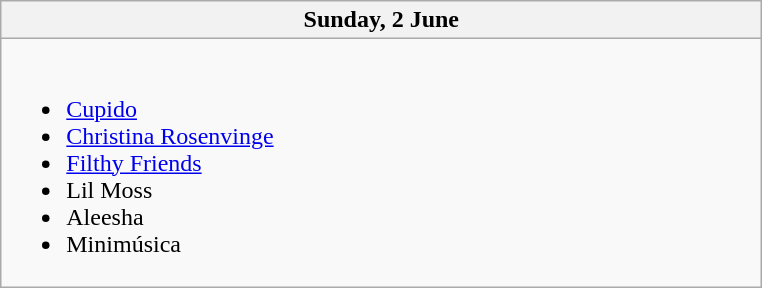<table class="wikitable">
<tr>
<th width="500">Sunday, 2 June</th>
</tr>
<tr valign="top">
<td><br><ul><li><a href='#'>Cupido</a></li><li><a href='#'>Christina Rosenvinge</a></li><li><a href='#'>Filthy Friends</a></li><li>Lil Moss</li><li>Aleesha</li><li>Minimúsica</li></ul></td>
</tr>
</table>
